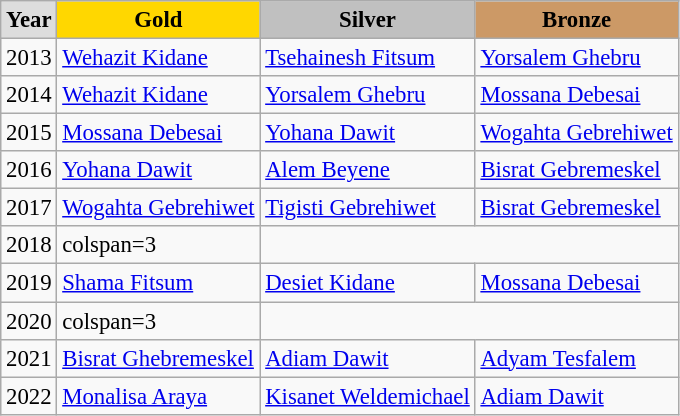<table class="wikitable sortable alternance" style="font-size:95%">
<tr>
<td style="background:#DDDDDD; font-weight:bold; text-align:center;">Year</td>
<td style="background:gold; font-weight:bold; text-align:center;">Gold</td>
<td style="background:silver; font-weight:bold; text-align:center;">Silver</td>
<td style="background:#cc9966; font-weight:bold; text-align:center;">Bronze</td>
</tr>
<tr>
<td>2013</td>
<td><a href='#'>Wehazit Kidane</a></td>
<td><a href='#'>Tsehainesh Fitsum</a></td>
<td><a href='#'>Yorsalem Ghebru</a></td>
</tr>
<tr>
<td>2014</td>
<td><a href='#'>Wehazit Kidane</a></td>
<td><a href='#'>Yorsalem Ghebru</a></td>
<td><a href='#'>Mossana Debesai</a></td>
</tr>
<tr>
<td>2015</td>
<td><a href='#'>Mossana Debesai</a></td>
<td><a href='#'>Yohana Dawit</a></td>
<td><a href='#'>Wogahta Gebrehiwet</a></td>
</tr>
<tr>
<td>2016</td>
<td><a href='#'>Yohana Dawit</a></td>
<td><a href='#'>Alem Beyene</a></td>
<td><a href='#'>Bisrat Gebremeskel</a></td>
</tr>
<tr>
<td>2017</td>
<td><a href='#'>Wogahta Gebrehiwet</a></td>
<td><a href='#'>Tigisti Gebrehiwet</a></td>
<td><a href='#'>Bisrat Gebremeskel</a></td>
</tr>
<tr>
<td>2018</td>
<td>colspan=3 </td>
</tr>
<tr>
<td>2019</td>
<td><a href='#'>Shama Fitsum</a></td>
<td><a href='#'>Desiet Kidane</a></td>
<td><a href='#'>Mossana Debesai</a></td>
</tr>
<tr>
<td>2020</td>
<td>colspan=3 </td>
</tr>
<tr>
<td>2021</td>
<td><a href='#'>Bisrat Ghebremeskel</a></td>
<td><a href='#'>Adiam Dawit</a></td>
<td><a href='#'>Adyam Tesfalem</a></td>
</tr>
<tr>
<td>2022</td>
<td><a href='#'>Monalisa Araya</a></td>
<td><a href='#'>Kisanet Weldemichael</a></td>
<td><a href='#'>Adiam Dawit</a></td>
</tr>
</table>
